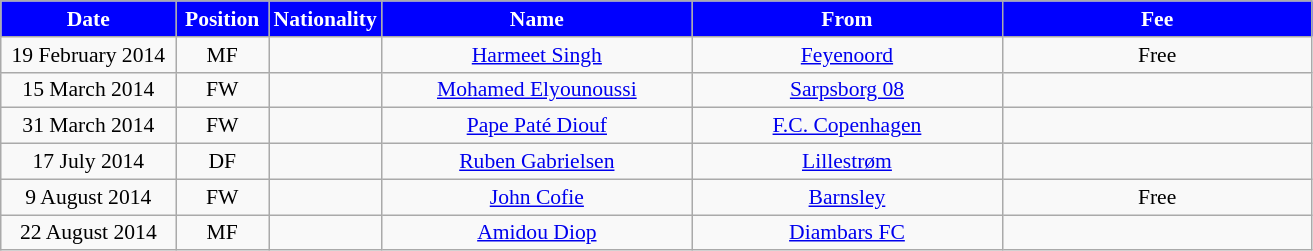<table class="wikitable"  style="text-align:center; font-size:90%; ">
<tr>
<th style="background:#00f; color:white; width:110px;">Date</th>
<th style="background:#00f; color:white; width:55px;">Position</th>
<th style="background:#00f; color:white; width:55px;">Nationality</th>
<th style="background:#00f; color:white; width:200px;">Name</th>
<th style="background:#00f; color:white; width:200px;">From</th>
<th style="background:#00f; color:white; width:200px;">Fee</th>
</tr>
<tr>
<td>19 February 2014</td>
<td>MF</td>
<td></td>
<td><a href='#'>Harmeet Singh</a></td>
<td> <a href='#'>Feyenoord</a></td>
<td>Free</td>
</tr>
<tr>
<td>15 March 2014</td>
<td>FW</td>
<td></td>
<td><a href='#'>Mohamed Elyounoussi</a></td>
<td> <a href='#'>Sarpsborg 08</a></td>
<td></td>
</tr>
<tr>
<td>31 March 2014</td>
<td>FW</td>
<td></td>
<td><a href='#'>Pape Paté Diouf</a></td>
<td> <a href='#'>F.C. Copenhagen</a></td>
<td></td>
</tr>
<tr>
<td>17 July 2014</td>
<td>DF</td>
<td></td>
<td><a href='#'>Ruben Gabrielsen</a></td>
<td> <a href='#'>Lillestrøm</a></td>
<td></td>
</tr>
<tr>
<td>9 August 2014</td>
<td>FW</td>
<td></td>
<td><a href='#'>John Cofie</a></td>
<td> <a href='#'>Barnsley</a></td>
<td>Free</td>
</tr>
<tr>
<td>22 August 2014</td>
<td>MF</td>
<td></td>
<td><a href='#'>Amidou Diop</a></td>
<td> <a href='#'>Diambars FC</a></td>
<td></td>
</tr>
</table>
